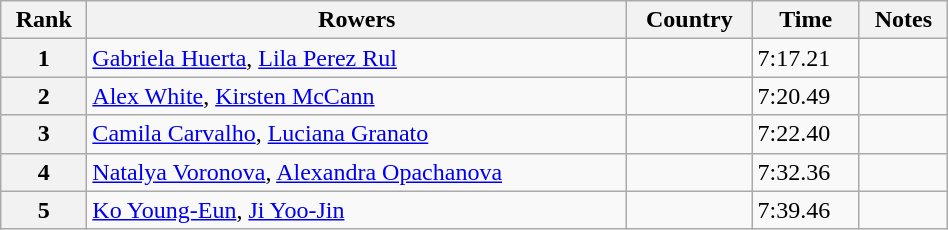<table class="wikitable sortable" width=50%>
<tr>
<th>Rank</th>
<th>Rowers</th>
<th>Country</th>
<th>Time</th>
<th>Notes</th>
</tr>
<tr>
<th>1</th>
<td><a href='#'>Gabriela Huerta</a>, <a href='#'>Lila Perez Rul</a></td>
<td></td>
<td>7:17.21</td>
<td></td>
</tr>
<tr>
<th>2</th>
<td><a href='#'>Alex White</a>, <a href='#'>Kirsten McCann</a></td>
<td></td>
<td>7:20.49</td>
<td></td>
</tr>
<tr>
<th>3</th>
<td><a href='#'>Camila Carvalho</a>, <a href='#'>Luciana Granato</a></td>
<td></td>
<td>7:22.40</td>
<td></td>
</tr>
<tr>
<th>4</th>
<td><a href='#'>Natalya Voronova</a>, <a href='#'>Alexandra Opachanova</a></td>
<td></td>
<td>7:32.36</td>
<td></td>
</tr>
<tr>
<th>5</th>
<td><a href='#'>Ko Young-Eun</a>, <a href='#'>Ji Yoo-Jin</a></td>
<td></td>
<td>7:39.46</td>
<td></td>
</tr>
</table>
